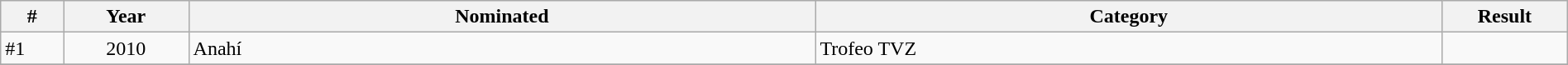<table class="wikitable" width=100%>
<tr>
<th width="2.5%">#</th>
<th width="5%">Year</th>
<th width="25%">Nominated</th>
<th width="25%">Category</th>
<th width="5%">Result</th>
</tr>
<tr>
<td>#1</td>
<td rowspan="1" style="text-align:center;">2010</td>
<td>Anahí</td>
<td>Trofeo TVZ</td>
<td></td>
</tr>
<tr>
</tr>
</table>
